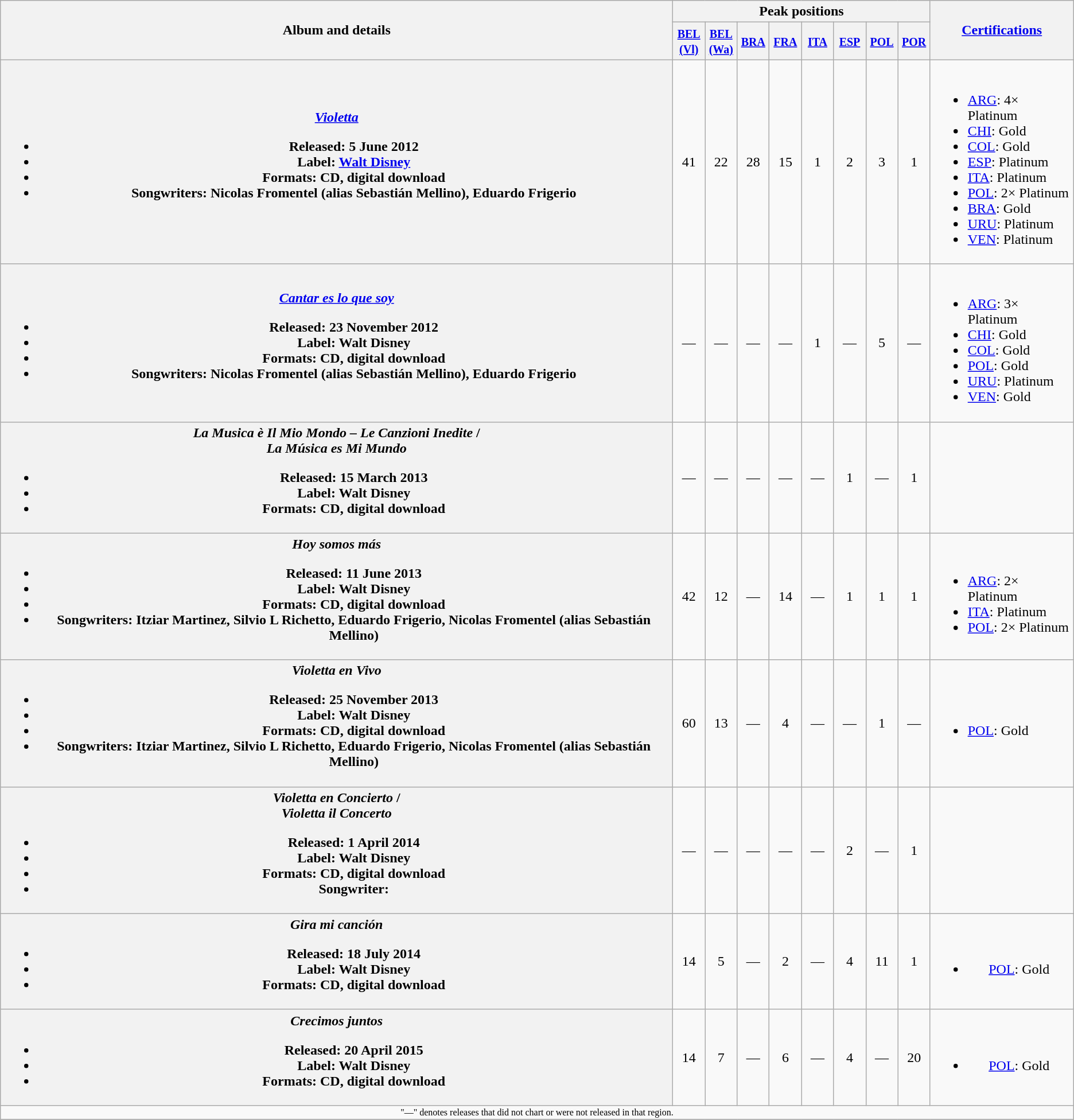<table class="wikitable plainrowheaders" style="text-align:center;">
<tr>
<th scope="col" rowspan="2">Album and details</th>
<th scope="col" colspan="8">Peak positions</th>
<th scope="col" rowspan="2"><a href='#'>Certifications</a></th>
</tr>
<tr>
<th width="30"><small><a href='#'>BEL <br>(Vl)</a></small></th>
<th width="30"><small><a href='#'>BEL <br>(Wa)</a></small></th>
<th width="30"><small><a href='#'>BRA</a></small></th>
<th width="30"><small><a href='#'>FRA</a></small></th>
<th width="30"><small><a href='#'>ITA</a></small></th>
<th width="30"><small><a href='#'>ESP</a></small></th>
<th width="30"><small><a href='#'>POL</a></small><br></th>
<th width="30"><small><a href='#'>POR</a></small></th>
</tr>
<tr>
<th scope="row"><em><a href='#'>Violetta</a></em><br><ul><li>Released: 5 June 2012</li><li>Label: <a href='#'>Walt Disney</a></li><li>Formats: CD, digital download</li><li>Songwriters: Nicolas Fromentel (alias Sebastián Mellino), Eduardo Frigerio</li></ul></th>
<td>41</td>
<td>22</td>
<td>28</td>
<td>15</td>
<td>1</td>
<td>2</td>
<td>3</td>
<td>1</td>
<td style="text-align:left;"><br><ul><li><a href='#'>ARG</a>: 4× Platinum</li><li><a href='#'>CHI</a>: Gold</li><li><a href='#'>COL</a>: Gold</li><li><a href='#'>ESP</a>: Platinum</li><li><a href='#'>ITA</a>: Platinum</li><li><a href='#'>POL</a>: 2× Platinum</li><li><a href='#'>BRA</a>: Gold</li><li><a href='#'>URU</a>: Platinum</li><li><a href='#'>VEN</a>: Platinum</li></ul></td>
</tr>
<tr>
<th scope="row"><em><a href='#'>Cantar es lo que soy</a></em><br><ul><li>Released: 23 November 2012</li><li>Label: Walt Disney</li><li>Formats: CD, digital download</li><li>Songwriters: Nicolas Fromentel (alias Sebastián Mellino), Eduardo Frigerio</li></ul></th>
<td>—</td>
<td>—</td>
<td>—</td>
<td>—</td>
<td>1</td>
<td>—</td>
<td>5</td>
<td>—</td>
<td style="text-align:left;"><br><ul><li><a href='#'>ARG</a>: 3× Platinum</li><li><a href='#'>CHI</a>: Gold</li><li><a href='#'>COL</a>: Gold</li><li><a href='#'>POL</a>: Gold</li><li><a href='#'>URU</a>: Platinum</li><li><a href='#'>VEN</a>: Gold</li></ul></td>
</tr>
<tr>
<th scope="row"><em>La Musica è Il Mio Mondo – Le Canzioni Inedite</em> / <br> <em>La Música es Mi Mundo</em><br><ul><li>Released: 15 March 2013</li><li>Label: Walt Disney</li><li>Formats: CD, digital download</li></ul></th>
<td>—</td>
<td>—</td>
<td>—</td>
<td>—</td>
<td>—</td>
<td>1</td>
<td>—</td>
<td>1</td>
<td style="text-align:left;"></td>
</tr>
<tr>
<th scope="row"><em>Hoy somos más</em><br><ul><li>Released: 11 June 2013</li><li>Label: Walt Disney</li><li>Formats: CD, digital download</li><li>Songwriters: Itziar Martinez, Silvio L Richetto, Eduardo Frigerio, Nicolas Fromentel (alias Sebastián Mellino)</li></ul></th>
<td>42</td>
<td>12</td>
<td>—</td>
<td>14</td>
<td>—</td>
<td>1</td>
<td>1</td>
<td>1</td>
<td style="text-align:left;"><br><ul><li><a href='#'>ARG</a>: 2× Platinum</li><li><a href='#'>ITA</a>: Platinum</li><li><a href='#'>POL</a>: 2× Platinum</li></ul></td>
</tr>
<tr>
<th scope="row"><em>Violetta en Vivo</em><br><ul><li>Released: 25 November 2013</li><li>Label: Walt Disney</li><li>Formats: CD, digital download</li><li>Songwriters: Itziar Martinez, Silvio L Richetto, Eduardo Frigerio, Nicolas Fromentel (alias Sebastián Mellino)</li></ul></th>
<td>60</td>
<td>13</td>
<td>—</td>
<td>4</td>
<td>—</td>
<td>—</td>
<td>1</td>
<td>—</td>
<td style="text-align:left;"><br><ul><li><a href='#'>POL</a>: Gold</li></ul></td>
</tr>
<tr>
<th scope="row"><em>Violetta en Concierto</em> / <br><em>Violetta il Concerto</em><br><ul><li>Released: 1 April 2014</li><li>Label: Walt Disney</li><li>Formats: CD, digital download</li><li>Songwriter:</li></ul></th>
<td>—</td>
<td>—</td>
<td>—</td>
<td>—</td>
<td>—</td>
<td>2</td>
<td>—</td>
<td>1</td>
<td style="text-align:left;"></td>
</tr>
<tr>
<th scope="row"><em>Gira mi canción</em><br><ul><li>Released: 18 July 2014</li><li>Label: Walt Disney</li><li>Formats: CD, digital download</li></ul></th>
<td>14</td>
<td>5</td>
<td>—</td>
<td>2</td>
<td>—</td>
<td>4</td>
<td>11</td>
<td>1</td>
<td><br><ul><li><a href='#'>POL</a>: Gold</li></ul></td>
</tr>
<tr>
<th scope="row"><em>Crecimos juntos</em><br><ul><li>Released: 20 April 2015</li><li>Label: Walt Disney</li><li>Formats: CD, digital download</li></ul></th>
<td>14</td>
<td>7</td>
<td>—</td>
<td>6</td>
<td>—</td>
<td>4</td>
<td>—</td>
<td>20</td>
<td><br><ul><li><a href='#'>POL</a>: Gold</li></ul></td>
</tr>
<tr>
<td colspan="14" style="text-align:center; font-size:8pt;">"—" denotes releases that did not chart or were not released in that region.</td>
</tr>
<tr>
</tr>
</table>
